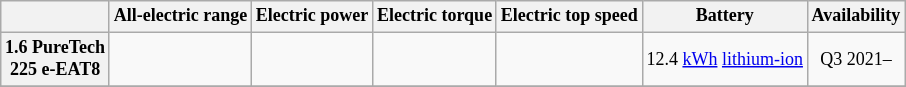<table class="wikitable collapsible" style="font-size:75%;text-align:center;">
<tr>
<th></th>
<th>All-electric range</th>
<th>Electric power</th>
<th>Electric torque</th>
<th>Electric top speed</th>
<th>Battery</th>
<th>Availability</th>
</tr>
<tr>
<th>1.6 PureTech<br>225 e-EAT8</th>
<td></td>
<td></td>
<td></td>
<td></td>
<td>12.4 <a href='#'>kWh</a> <a href='#'>lithium-ion</a></td>
<td>Q3 2021–</td>
</tr>
<tr>
</tr>
</table>
